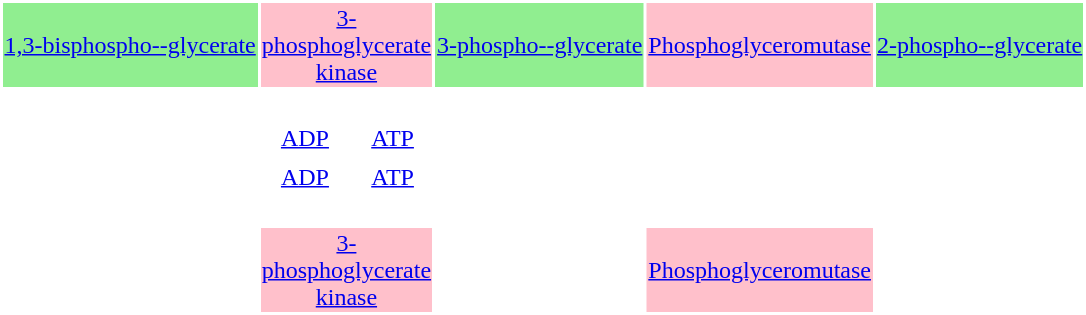<table style="background: white; text-align:center;">
<tr>
<td style="background:lightgreen"><a href='#'>1,3-bisphospho--glycerate</a></td>
<td colspan="2" style="background:pink; width:75px"><a href='#'>3-phosphoglycerate kinase</a></td>
<td style="background:lightgreen"><a href='#'>3-phospho--glycerate</a></td>
<td colspan="2" style="background:pink; width:75px"><a href='#'>Phosphoglyceromutase</a></td>
<td style="background:lightgreen"><a href='#'>2-phospho--glycerate</a></td>
</tr>
<tr>
<td rowspan="5"></td>
<td colspan="2" style="width:75px"> </td>
<td rowspan="5"></td>
<td colspan="2" style="width:75px"> </td>
<td rowspan="5"></td>
</tr>
<tr>
<td><a href='#'>ADP</a></td>
<td><a href='#'>ATP</a></td>
<td></td>
<td></td>
</tr>
<tr>
<td colspan="2" style="width:75px"></td>
<td colspan="2" style="width:75px"></td>
</tr>
<tr>
<td><a href='#'>ADP</a></td>
<td><a href='#'>ATP</a></td>
<td></td>
<td></td>
</tr>
<tr>
<td colspan="2" style="width:75px"> </td>
<td colspan="2" style="width:75px"> </td>
</tr>
<tr>
<td> </td>
<td colspan="2" style="background:pink; width:75px"><a href='#'>3-phosphoglycerate kinase</a></td>
<td> </td>
<td colspan="2" style="background:pink; width:75px"><a href='#'>Phosphoglyceromutase</a></td>
<td align="right"></td>
</tr>
</table>
